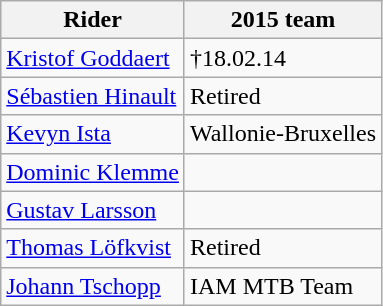<table class="wikitable">
<tr>
<th>Rider</th>
<th>2015 team</th>
</tr>
<tr>
<td><a href='#'>Kristof Goddaert</a></td>
<td>†18.02.14</td>
</tr>
<tr>
<td><a href='#'>Sébastien Hinault</a></td>
<td>Retired</td>
</tr>
<tr>
<td><a href='#'>Kevyn Ista</a></td>
<td>Wallonie-Bruxelles</td>
</tr>
<tr>
<td><a href='#'>Dominic Klemme</a></td>
<td></td>
</tr>
<tr>
<td><a href='#'>Gustav Larsson</a></td>
<td></td>
</tr>
<tr>
<td><a href='#'>Thomas Löfkvist</a></td>
<td>Retired</td>
</tr>
<tr>
<td><a href='#'>Johann Tschopp</a></td>
<td>IAM MTB Team</td>
</tr>
</table>
